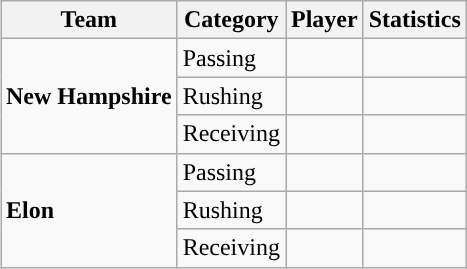<table class="wikitable" style="float: right;">
<tr>
<th>Team</th>
<th>Category</th>
<th>Player</th>
<th>Statistics</th>
</tr>
<tr>
<td rowspan=3><strong>New Hampshire</strong></td>
<td>Passing</td>
<td></td>
<td></td>
</tr>
<tr>
<td>Rushing</td>
<td></td>
<td></td>
</tr>
<tr>
<td>Receiving</td>
<td></td>
<td></td>
</tr>
<tr>
<td rowspan=3><strong>Elon</strong></td>
<td>Passing</td>
<td></td>
<td></td>
</tr>
<tr>
<td>Rushing</td>
<td></td>
<td></td>
</tr>
<tr>
<td>Receiving</td>
<td></td>
<td></td>
</tr>
</table>
